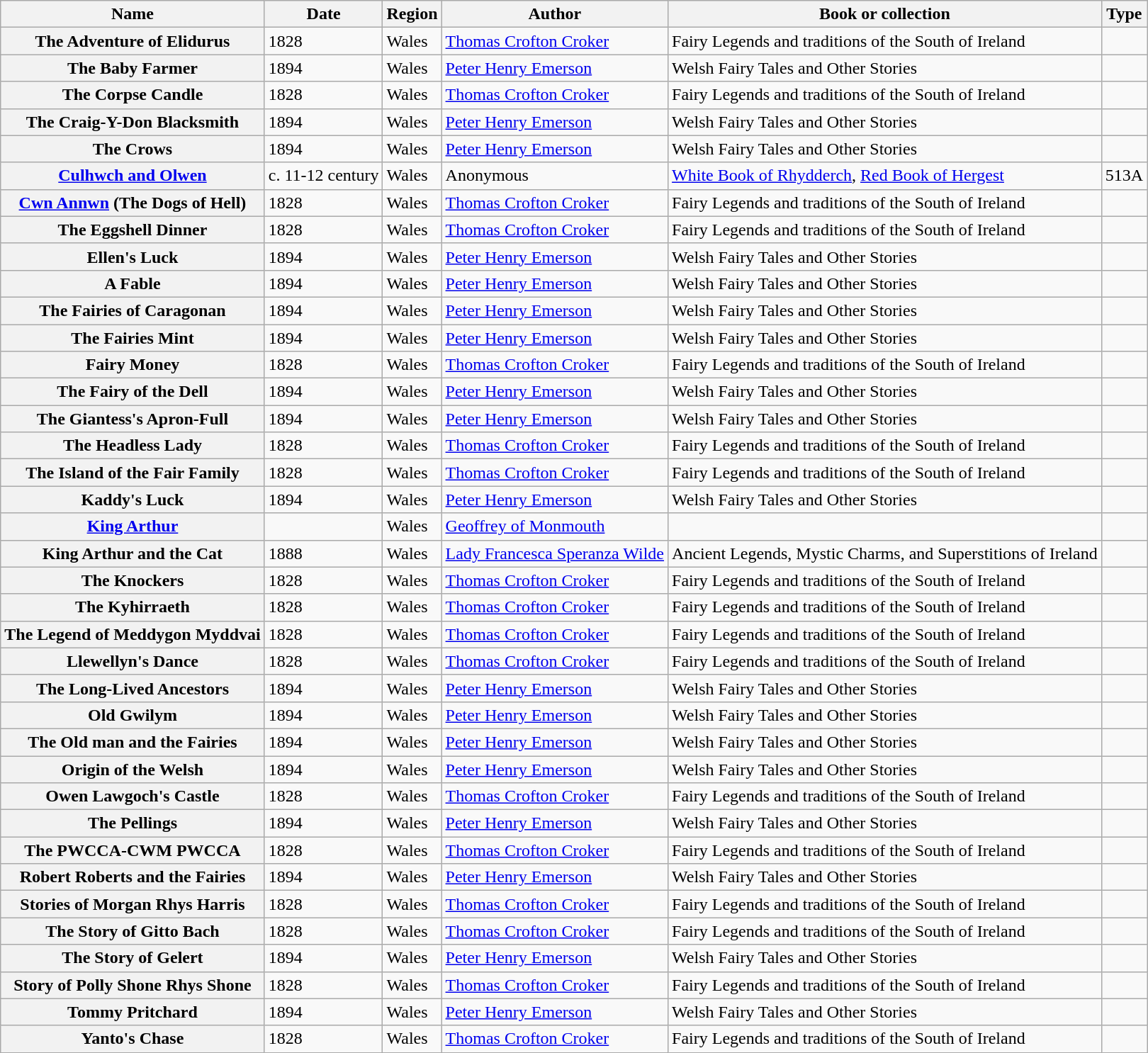<table class="wikitable sortable">
<tr>
<th scope="col">Name</th>
<th scope="col">Date</th>
<th scope="col">Region</th>
<th scope="col">Author</th>
<th scope="col">Book or collection</th>
<th scope="col">Type</th>
</tr>
<tr>
<th>The Adventure of Elidurus</th>
<td>1828</td>
<td>Wales</td>
<td><a href='#'>Thomas Crofton Croker</a></td>
<td>Fairy Legends and traditions of the South of Ireland</td>
<td></td>
</tr>
<tr>
<th>The Baby Farmer</th>
<td>1894</td>
<td>Wales</td>
<td><a href='#'>Peter Henry Emerson</a></td>
<td>Welsh Fairy Tales and Other Stories</td>
<td></td>
</tr>
<tr>
<th>The Corpse Candle</th>
<td>1828</td>
<td>Wales</td>
<td><a href='#'>Thomas Crofton Croker</a></td>
<td>Fairy Legends and traditions of the South of Ireland</td>
<td></td>
</tr>
<tr>
<th>The Craig-Y-Don Blacksmith</th>
<td>1894</td>
<td>Wales</td>
<td><a href='#'>Peter Henry Emerson</a></td>
<td>Welsh Fairy Tales and Other Stories</td>
<td></td>
</tr>
<tr>
<th>The Crows</th>
<td>1894</td>
<td>Wales</td>
<td><a href='#'>Peter Henry Emerson</a></td>
<td>Welsh Fairy Tales and Other Stories</td>
<td></td>
</tr>
<tr>
<th><a href='#'>Culhwch and Olwen</a></th>
<td>c. 11-12 century</td>
<td>Wales</td>
<td>Anonymous</td>
<td><a href='#'>White Book of Rhydderch</a>, <a href='#'>Red Book of Hergest</a></td>
<td>513A</td>
</tr>
<tr>
<th><a href='#'>Cwn Annwn</a> (The Dogs of Hell)</th>
<td>1828</td>
<td>Wales</td>
<td><a href='#'>Thomas Crofton Croker</a></td>
<td>Fairy Legends and traditions of the South of Ireland</td>
<td></td>
</tr>
<tr>
<th>The Eggshell Dinner</th>
<td>1828</td>
<td>Wales</td>
<td><a href='#'>Thomas Crofton Croker</a></td>
<td>Fairy Legends and traditions of the South of Ireland</td>
<td></td>
</tr>
<tr>
<th>Ellen's Luck</th>
<td>1894</td>
<td>Wales</td>
<td><a href='#'>Peter Henry Emerson</a></td>
<td>Welsh Fairy Tales and Other Stories</td>
<td></td>
</tr>
<tr>
<th>A Fable</th>
<td>1894</td>
<td>Wales</td>
<td><a href='#'>Peter Henry Emerson</a></td>
<td>Welsh Fairy Tales and Other Stories</td>
<td></td>
</tr>
<tr>
<th>The Fairies of Caragonan</th>
<td>1894</td>
<td>Wales</td>
<td><a href='#'>Peter Henry Emerson</a></td>
<td>Welsh Fairy Tales and Other Stories</td>
<td></td>
</tr>
<tr>
<th>The Fairies Mint</th>
<td>1894</td>
<td>Wales</td>
<td><a href='#'>Peter Henry Emerson</a></td>
<td>Welsh Fairy Tales and Other Stories</td>
<td></td>
</tr>
<tr>
<th>Fairy Money</th>
<td>1828</td>
<td>Wales</td>
<td><a href='#'>Thomas Crofton Croker</a></td>
<td>Fairy Legends and traditions of the South of Ireland</td>
<td></td>
</tr>
<tr>
<th>The Fairy of the Dell</th>
<td>1894</td>
<td>Wales</td>
<td><a href='#'>Peter Henry Emerson</a></td>
<td>Welsh Fairy Tales and Other Stories</td>
<td></td>
</tr>
<tr>
<th>The Giantess's Apron-Full</th>
<td>1894</td>
<td>Wales</td>
<td><a href='#'>Peter Henry Emerson</a></td>
<td>Welsh Fairy Tales and Other Stories</td>
<td></td>
</tr>
<tr>
<th>The Headless Lady</th>
<td>1828</td>
<td>Wales</td>
<td><a href='#'>Thomas Crofton Croker</a></td>
<td>Fairy Legends and traditions of the South of Ireland</td>
<td></td>
</tr>
<tr>
<th>The Island of the Fair Family</th>
<td>1828</td>
<td>Wales</td>
<td><a href='#'>Thomas Crofton Croker</a></td>
<td>Fairy Legends and traditions of the South of Ireland</td>
<td></td>
</tr>
<tr>
<th>Kaddy's Luck</th>
<td>1894</td>
<td>Wales</td>
<td><a href='#'>Peter Henry Emerson</a></td>
<td>Welsh Fairy Tales and Other Stories</td>
<td></td>
</tr>
<tr>
<th><a href='#'>King Arthur</a></th>
<td></td>
<td>Wales</td>
<td><a href='#'>Geoffrey of Monmouth</a></td>
<td></td>
<td></td>
</tr>
<tr>
<th>King Arthur and the Cat</th>
<td>1888</td>
<td>Wales</td>
<td><a href='#'>Lady Francesca Speranza Wilde</a></td>
<td>Ancient Legends, Mystic Charms, and Superstitions of Ireland</td>
<td></td>
</tr>
<tr>
<th>The Knockers</th>
<td>1828</td>
<td>Wales</td>
<td><a href='#'>Thomas Crofton Croker</a></td>
<td>Fairy Legends and traditions of the South of Ireland</td>
<td></td>
</tr>
<tr>
<th>The Kyhirraeth</th>
<td>1828</td>
<td>Wales</td>
<td><a href='#'>Thomas Crofton Croker</a></td>
<td>Fairy Legends and traditions of the South of Ireland</td>
<td></td>
</tr>
<tr>
<th>The Legend of Meddygon Myddvai</th>
<td>1828</td>
<td>Wales</td>
<td><a href='#'>Thomas Crofton Croker</a></td>
<td>Fairy Legends and traditions of the South of Ireland</td>
<td></td>
</tr>
<tr>
<th>Llewellyn's Dance</th>
<td>1828</td>
<td>Wales</td>
<td><a href='#'>Thomas Crofton Croker</a></td>
<td>Fairy Legends and traditions of the South of Ireland</td>
<td></td>
</tr>
<tr>
<th>The Long-Lived Ancestors</th>
<td>1894</td>
<td>Wales</td>
<td><a href='#'>Peter Henry Emerson</a></td>
<td>Welsh Fairy Tales and Other Stories</td>
<td></td>
</tr>
<tr>
<th>Old Gwilym</th>
<td>1894</td>
<td>Wales</td>
<td><a href='#'>Peter Henry Emerson</a></td>
<td>Welsh Fairy Tales and Other Stories</td>
<td></td>
</tr>
<tr>
<th>The Old man and the Fairies</th>
<td>1894</td>
<td>Wales</td>
<td><a href='#'>Peter Henry Emerson</a></td>
<td>Welsh Fairy Tales and Other Stories</td>
<td></td>
</tr>
<tr>
<th>Origin of the Welsh</th>
<td>1894</td>
<td>Wales</td>
<td><a href='#'>Peter Henry Emerson</a></td>
<td>Welsh Fairy Tales and Other Stories</td>
<td></td>
</tr>
<tr>
<th>Owen Lawgoch's Castle</th>
<td>1828</td>
<td>Wales</td>
<td><a href='#'>Thomas Crofton Croker</a></td>
<td>Fairy Legends and traditions of the South of Ireland</td>
<td></td>
</tr>
<tr>
<th>The Pellings</th>
<td>1894</td>
<td>Wales</td>
<td><a href='#'>Peter Henry Emerson</a></td>
<td>Welsh Fairy Tales and Other Stories</td>
<td></td>
</tr>
<tr>
<th>The PWCCA-CWM PWCCA</th>
<td>1828</td>
<td>Wales</td>
<td><a href='#'>Thomas Crofton Croker</a></td>
<td>Fairy Legends and traditions of the South of Ireland</td>
<td></td>
</tr>
<tr>
<th>Robert Roberts and the Fairies</th>
<td>1894</td>
<td>Wales</td>
<td><a href='#'>Peter Henry Emerson</a></td>
<td>Welsh Fairy Tales and Other Stories</td>
<td></td>
</tr>
<tr>
<th>Stories of Morgan Rhys Harris</th>
<td>1828</td>
<td>Wales</td>
<td><a href='#'>Thomas Crofton Croker</a></td>
<td>Fairy Legends and traditions of the South of Ireland</td>
<td></td>
</tr>
<tr>
<th>The Story of Gitto Bach</th>
<td>1828</td>
<td>Wales</td>
<td><a href='#'>Thomas Crofton Croker</a></td>
<td>Fairy Legends and traditions of the South of Ireland</td>
<td></td>
</tr>
<tr>
<th>The Story of Gelert</th>
<td>1894</td>
<td>Wales</td>
<td><a href='#'>Peter Henry Emerson</a></td>
<td>Welsh Fairy Tales and Other Stories</td>
<td></td>
</tr>
<tr>
<th>Story of Polly Shone Rhys Shone</th>
<td>1828</td>
<td>Wales</td>
<td><a href='#'>Thomas Crofton Croker</a></td>
<td>Fairy Legends and traditions of the South of Ireland</td>
<td></td>
</tr>
<tr>
<th>Tommy Pritchard</th>
<td>1894</td>
<td>Wales</td>
<td><a href='#'>Peter Henry Emerson</a></td>
<td>Welsh Fairy Tales and Other Stories</td>
<td></td>
</tr>
<tr>
<th>Yanto's Chase</th>
<td>1828</td>
<td>Wales</td>
<td><a href='#'>Thomas Crofton Croker</a></td>
<td>Fairy Legends and traditions of the South of Ireland</td>
<td></td>
</tr>
</table>
